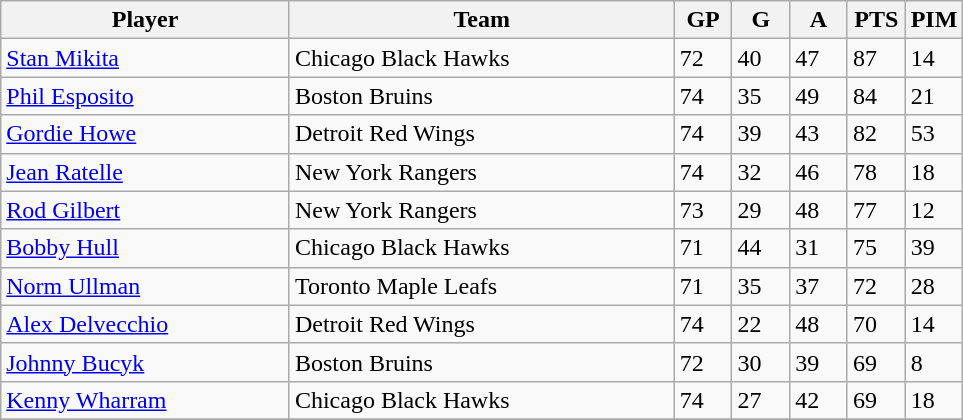<table class="wikitable">
<tr>
<th bgcolor="#DDDDFF" width="30%">Player</th>
<th bgcolor="#DDDDFF" width="40%">Team</th>
<th bgcolor="#DDDDFF" width="6%">GP</th>
<th bgcolor="#DDDDFF" width="6%">G</th>
<th bgcolor="#DDDDFF" width="6%">A</th>
<th bgcolor="#DDDDFF" width="6%">PTS</th>
<th bgcolor="#DDDDFF" width="6%">PIM</th>
</tr>
<tr>
<td><a href='#'>Stan Mikita</a></td>
<td>Chicago Black Hawks</td>
<td>72</td>
<td>40</td>
<td>47</td>
<td>87</td>
<td>14</td>
</tr>
<tr>
<td><a href='#'>Phil Esposito</a></td>
<td>Boston Bruins</td>
<td>74</td>
<td>35</td>
<td>49</td>
<td>84</td>
<td>21</td>
</tr>
<tr>
<td><a href='#'>Gordie Howe</a></td>
<td>Detroit Red Wings</td>
<td>74</td>
<td>39</td>
<td>43</td>
<td>82</td>
<td>53</td>
</tr>
<tr>
<td><a href='#'>Jean Ratelle</a></td>
<td>New York Rangers</td>
<td>74</td>
<td>32</td>
<td>46</td>
<td>78</td>
<td>18</td>
</tr>
<tr>
<td><a href='#'>Rod Gilbert</a></td>
<td>New York Rangers</td>
<td>73</td>
<td>29</td>
<td>48</td>
<td>77</td>
<td>12</td>
</tr>
<tr>
<td><a href='#'>Bobby Hull</a></td>
<td>Chicago Black Hawks</td>
<td>71</td>
<td>44</td>
<td>31</td>
<td>75</td>
<td>39</td>
</tr>
<tr>
<td><a href='#'>Norm Ullman</a></td>
<td>Toronto Maple Leafs</td>
<td>71</td>
<td>35</td>
<td>37</td>
<td>72</td>
<td>28</td>
</tr>
<tr>
<td><a href='#'>Alex Delvecchio</a></td>
<td>Detroit Red Wings</td>
<td>74</td>
<td>22</td>
<td>48</td>
<td>70</td>
<td>14</td>
</tr>
<tr>
<td><a href='#'>Johnny Bucyk</a></td>
<td>Boston Bruins</td>
<td>72</td>
<td>30</td>
<td>39</td>
<td>69</td>
<td>8</td>
</tr>
<tr>
<td><a href='#'>Kenny Wharram</a></td>
<td>Chicago Black Hawks</td>
<td>74</td>
<td>27</td>
<td>42</td>
<td>69</td>
<td>18</td>
</tr>
<tr>
</tr>
</table>
